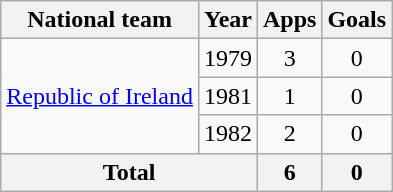<table class="wikitable" style="text-align:center">
<tr>
<th>National team</th>
<th>Year</th>
<th>Apps</th>
<th>Goals</th>
</tr>
<tr>
<td rowspan="3"><a href='#'>Republic of Ireland</a></td>
<td>1979</td>
<td>3</td>
<td>0</td>
</tr>
<tr>
<td>1981</td>
<td>1</td>
<td>0</td>
</tr>
<tr>
<td>1982</td>
<td>2</td>
<td>0</td>
</tr>
<tr>
<th colspan="2">Total</th>
<th>6</th>
<th>0</th>
</tr>
</table>
